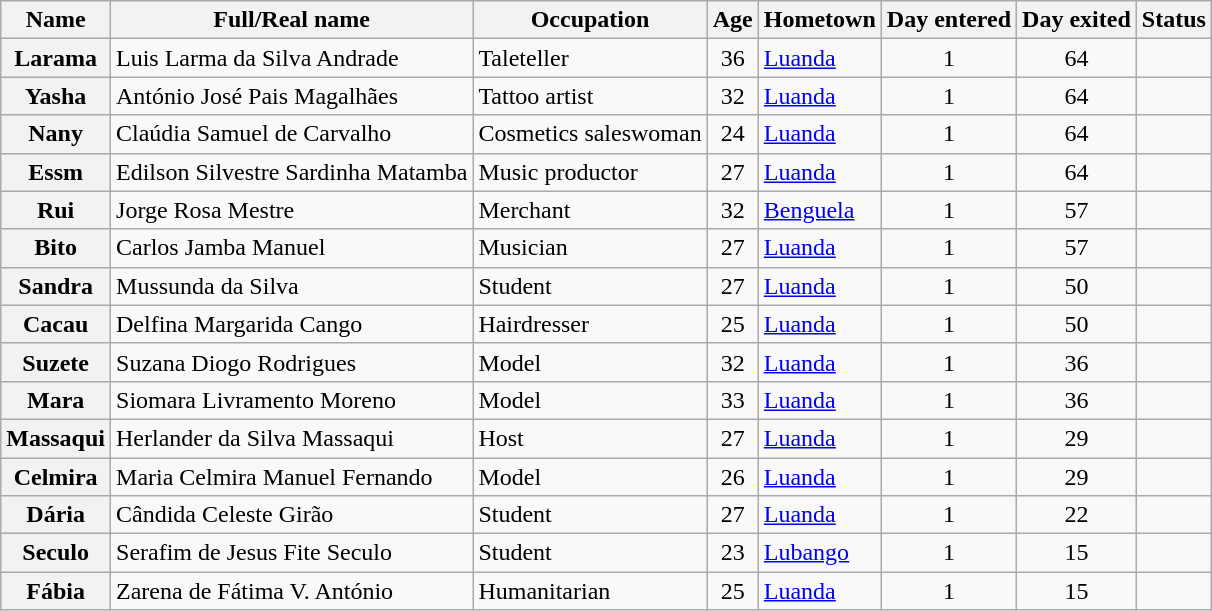<table class="wikitable sortable">
<tr>
<th>Name</th>
<th>Full/Real name</th>
<th>Occupation</th>
<th>Age</th>
<th>Hometown</th>
<th>Day entered</th>
<th>Day exited</th>
<th>Status</th>
</tr>
<tr>
<th>Larama</th>
<td>Luis Larma da Silva Andrade</td>
<td>Taleteller</td>
<td align=center>36</td>
<td><a href='#'>Luanda</a></td>
<td align=center>1</td>
<td align=center>64</td>
<td></td>
</tr>
<tr>
<th>Yasha</th>
<td>António José Pais Magalhães</td>
<td>Tattoo artist</td>
<td align=center>32</td>
<td><a href='#'>Luanda</a></td>
<td align=center>1</td>
<td align=center>64</td>
<td></td>
</tr>
<tr>
<th>Nany</th>
<td>Claúdia Samuel de Carvalho</td>
<td>Cosmetics saleswoman</td>
<td align=center>24</td>
<td><a href='#'>Luanda</a></td>
<td align=center>1</td>
<td align=center>64</td>
<td></td>
</tr>
<tr>
<th>Essm</th>
<td>Edilson Silvestre Sardinha Matamba</td>
<td>Music productor</td>
<td align=center>27</td>
<td><a href='#'>Luanda</a></td>
<td align=center>1</td>
<td align=center>64</td>
<td></td>
</tr>
<tr>
<th>Rui</th>
<td>Jorge Rosa Mestre</td>
<td>Merchant</td>
<td align=center>32</td>
<td><a href='#'>Benguela</a></td>
<td align=center>1</td>
<td align=center>57</td>
<td></td>
</tr>
<tr>
<th>Bito</th>
<td>Carlos Jamba Manuel</td>
<td>Musician</td>
<td align=center>27</td>
<td><a href='#'>Luanda</a></td>
<td align=center>1</td>
<td align=center>57</td>
<td></td>
</tr>
<tr>
<th>Sandra</th>
<td>Mussunda da Silva</td>
<td>Student</td>
<td align=center>27</td>
<td><a href='#'>Luanda</a></td>
<td align=center>1</td>
<td align=center>50</td>
<td></td>
</tr>
<tr>
<th>Cacau</th>
<td>Delfina Margarida Cango</td>
<td>Hairdresser</td>
<td align=center>25</td>
<td><a href='#'>Luanda</a></td>
<td align=center>1</td>
<td align=center>50</td>
<td></td>
</tr>
<tr>
<th>Suzete</th>
<td>Suzana Diogo Rodrigues</td>
<td>Model</td>
<td align=center>32</td>
<td><a href='#'>Luanda</a></td>
<td align=center>1</td>
<td align=center>36</td>
<td></td>
</tr>
<tr>
<th>Mara</th>
<td>Siomara Livramento Moreno</td>
<td>Model</td>
<td align=center>33</td>
<td><a href='#'>Luanda</a></td>
<td align=center>1</td>
<td align=center>36</td>
<td></td>
</tr>
<tr>
<th>Massaqui</th>
<td>Herlander da Silva Massaqui</td>
<td>Host</td>
<td align=center>27</td>
<td><a href='#'>Luanda</a></td>
<td align=center>1</td>
<td align=center>29</td>
<td></td>
</tr>
<tr>
<th>Celmira</th>
<td>Maria Celmira Manuel Fernando</td>
<td>Model</td>
<td align=center>26</td>
<td><a href='#'>Luanda</a></td>
<td align=center>1</td>
<td align=center>29</td>
<td></td>
</tr>
<tr>
<th>Dária</th>
<td>Cândida Celeste Girão</td>
<td>Student</td>
<td align=center>27</td>
<td><a href='#'>Luanda</a></td>
<td align=center>1</td>
<td align=center>22</td>
<td></td>
</tr>
<tr>
<th>Seculo</th>
<td>Serafim de Jesus Fite Seculo</td>
<td>Student</td>
<td align=center>23</td>
<td><a href='#'>Lubango</a></td>
<td align=center>1</td>
<td align=center>15</td>
<td></td>
</tr>
<tr>
<th>Fábia</th>
<td>Zarena de Fátima V. António</td>
<td>Humanitarian</td>
<td align=center>25</td>
<td><a href='#'>Luanda</a></td>
<td align=center>1</td>
<td align=center>15</td>
<td></td>
</tr>
</table>
